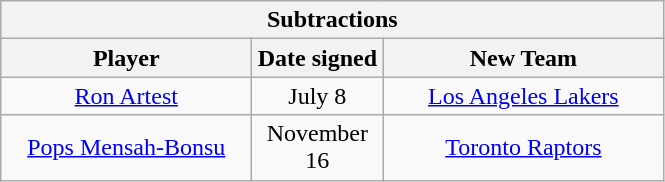<table class="wikitable" style="text-align:center">
<tr>
<th colspan=3>Subtractions</th>
</tr>
<tr>
<th style="width:160px">Player</th>
<th style="width:80px">Date signed</th>
<th style="width:180px">New Team</th>
</tr>
<tr>
<td><a href='#'>Ron Artest</a></td>
<td>July 8</td>
<td><a href='#'>Los Angeles Lakers</a></td>
</tr>
<tr>
<td><a href='#'>Pops Mensah-Bonsu</a></td>
<td>November 16</td>
<td><a href='#'>Toronto Raptors</a></td>
</tr>
</table>
